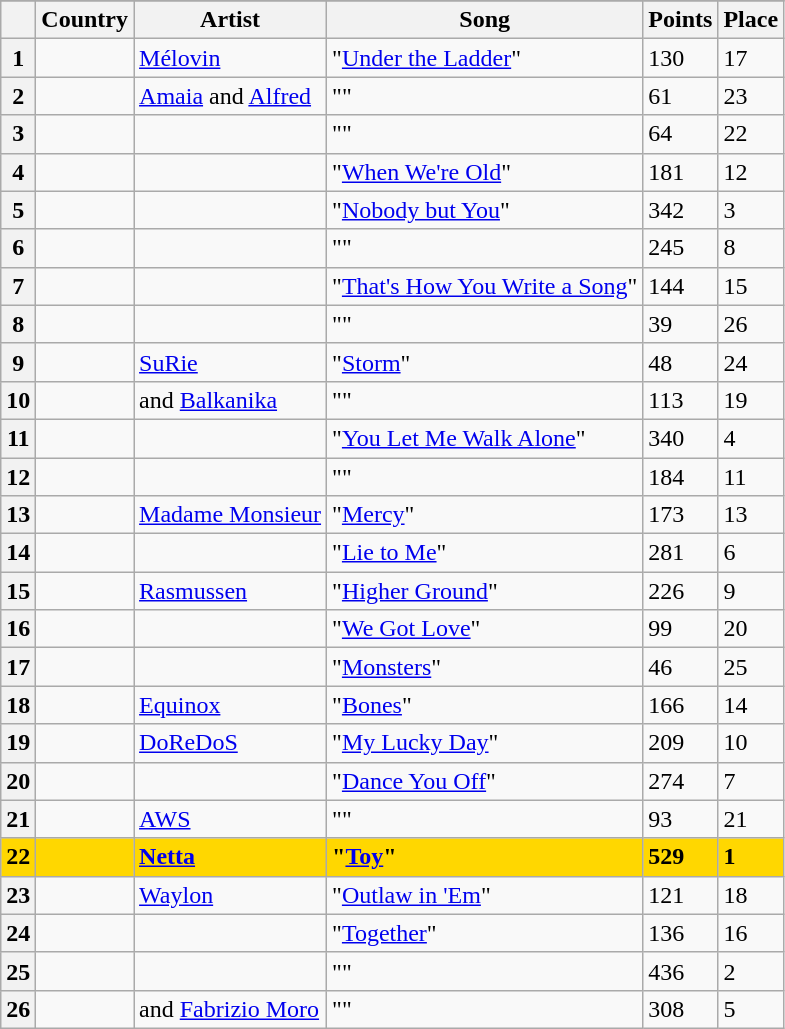<table class="sortable wikitable plainrowheaders">
<tr>
</tr>
<tr>
<th scope="col"></th>
<th scope="col">Country</th>
<th scope="col">Artist</th>
<th scope="col">Song</th>
<th scope="col">Points</th>
<th scope="col">Place</th>
</tr>
<tr>
<th scope="row" style="text-align:center;">1</th>
<td></td>
<td><a href='#'>Mélovin</a></td>
<td>"<a href='#'>Under the Ladder</a>"</td>
<td>130</td>
<td>17</td>
</tr>
<tr>
<th scope="row" style="text-align:center;">2</th>
<td></td>
<td><a href='#'>Amaia</a> and <a href='#'>Alfred</a></td>
<td>""</td>
<td>61</td>
<td>23</td>
</tr>
<tr>
<th scope="row" style="text-align:center;">3</th>
<td></td>
<td></td>
<td>""</td>
<td>64</td>
<td>22</td>
</tr>
<tr>
<th scope="row" style="text-align:center;">4</th>
<td></td>
<td></td>
<td>"<a href='#'>When We're Old</a>"</td>
<td>181</td>
<td>12</td>
</tr>
<tr>
<th scope="row" style="text-align:center;">5</th>
<td></td>
<td></td>
<td>"<a href='#'>Nobody but You</a>"</td>
<td>342</td>
<td>3</td>
</tr>
<tr>
<th scope="row" style="text-align:center;">6</th>
<td></td>
<td></td>
<td>""</td>
<td>245</td>
<td>8</td>
</tr>
<tr>
<th scope="row" style="text-align:center;">7</th>
<td></td>
<td></td>
<td>"<a href='#'>That's How You Write a Song</a>"</td>
<td>144</td>
<td>15</td>
</tr>
<tr>
<th scope="row" style="text-align:center;">8</th>
<td></td>
<td></td>
<td>""</td>
<td>39</td>
<td>26</td>
</tr>
<tr>
<th scope="row" style="text-align:center;">9</th>
<td></td>
<td><a href='#'>SuRie</a></td>
<td>"<a href='#'>Storm</a>"</td>
<td>48</td>
<td>24</td>
</tr>
<tr>
<th scope="row" style="text-align:center;">10</th>
<td></td>
<td> and <a href='#'>Balkanika</a></td>
<td>""</td>
<td>113</td>
<td>19</td>
</tr>
<tr>
<th scope="row" style="text-align:center;">11</th>
<td></td>
<td></td>
<td>"<a href='#'>You Let Me Walk Alone</a>"</td>
<td>340</td>
<td>4</td>
</tr>
<tr>
<th scope="row" style="text-align:center;">12</th>
<td></td>
<td></td>
<td>""</td>
<td>184</td>
<td>11</td>
</tr>
<tr>
<th scope="row" style="text-align:center;">13</th>
<td></td>
<td><a href='#'>Madame Monsieur</a></td>
<td>"<a href='#'>Mercy</a>"</td>
<td>173</td>
<td>13</td>
</tr>
<tr>
<th scope="row" style="text-align:center;">14</th>
<td></td>
<td></td>
<td>"<a href='#'>Lie to Me</a>"</td>
<td>281</td>
<td>6</td>
</tr>
<tr>
<th scope="row" style="text-align:center;">15</th>
<td></td>
<td><a href='#'>Rasmussen</a></td>
<td>"<a href='#'>Higher Ground</a>"</td>
<td>226</td>
<td>9</td>
</tr>
<tr>
<th scope="row" style="text-align:center;">16</th>
<td></td>
<td></td>
<td>"<a href='#'>We Got Love</a>"</td>
<td>99</td>
<td>20</td>
</tr>
<tr>
<th scope="row" style="text-align:center;">17</th>
<td></td>
<td></td>
<td>"<a href='#'>Monsters</a>"</td>
<td>46</td>
<td>25</td>
</tr>
<tr>
<th scope="row" style="text-align:center;">18</th>
<td></td>
<td><a href='#'>Equinox</a></td>
<td>"<a href='#'>Bones</a>"</td>
<td>166</td>
<td>14</td>
</tr>
<tr>
<th scope="row" style="text-align:center;">19</th>
<td></td>
<td><a href='#'>DoReDoS</a></td>
<td>"<a href='#'>My Lucky Day</a>"</td>
<td>209</td>
<td>10</td>
</tr>
<tr>
<th scope="row" style="text-align:center;">20</th>
<td></td>
<td></td>
<td>"<a href='#'>Dance You Off</a>"</td>
<td>274</td>
<td>7</td>
</tr>
<tr>
<th scope="row" style="text-align:center;">21</th>
<td></td>
<td><a href='#'>AWS</a></td>
<td>""</td>
<td>93</td>
<td>21</td>
</tr>
<tr style="font-weight:bold; background:gold;">
<th scope="row" style="text-align:center; font-weight:bold; background:gold;">22</th>
<td></td>
<td><a href='#'>Netta</a></td>
<td>"<a href='#'>Toy</a>"</td>
<td>529</td>
<td>1</td>
</tr>
<tr>
<th scope="row" style="text-align:center;">23</th>
<td></td>
<td><a href='#'>Waylon</a></td>
<td>"<a href='#'>Outlaw in 'Em</a>"</td>
<td>121</td>
<td>18</td>
</tr>
<tr>
<th scope="row" style="text-align:center;">24</th>
<td></td>
<td></td>
<td>"<a href='#'>Together</a>"</td>
<td>136</td>
<td>16</td>
</tr>
<tr>
<th scope="row" style="text-align:center;">25</th>
<td></td>
<td></td>
<td>""</td>
<td>436</td>
<td>2</td>
</tr>
<tr>
<th scope="row" style="text-align:center;">26</th>
<td></td>
<td> and <a href='#'>Fabrizio Moro</a></td>
<td>""</td>
<td>308</td>
<td>5</td>
</tr>
</table>
